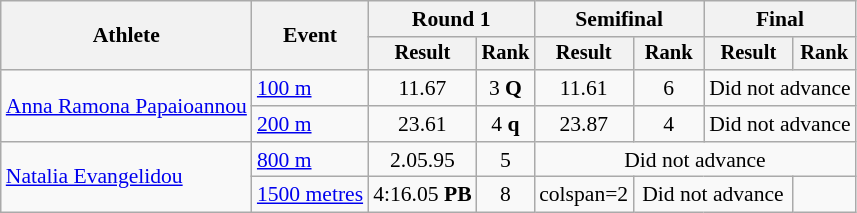<table class=wikitable style="font-size:90%">
<tr>
<th rowspan="2">Athlete</th>
<th rowspan="2">Event</th>
<th colspan="2">Round 1</th>
<th colspan="2">Semifinal</th>
<th colspan="2">Final</th>
</tr>
<tr style="font-size:95%">
<th>Result</th>
<th>Rank</th>
<th>Result</th>
<th>Rank</th>
<th>Result</th>
<th>Rank</th>
</tr>
<tr align=center>
<td align=left rowspan=2><a href='#'>Anna Ramona Papaioannou</a></td>
<td align=left><a href='#'>100 m</a></td>
<td>11.67</td>
<td>3 <strong>Q</strong></td>
<td>11.61</td>
<td>6</td>
<td colspan="2">Did not advance</td>
</tr>
<tr align=center>
<td align=left><a href='#'>200 m</a></td>
<td>23.61</td>
<td>4 <strong>q</strong></td>
<td>23.87</td>
<td>4</td>
<td colspan="2">Did not advance</td>
</tr>
<tr align=center>
<td align=left rowspan=2><a href='#'>Natalia Evangelidou</a></td>
<td align=left><a href='#'>800 m</a></td>
<td>2.05.95</td>
<td>5</td>
<td colspan="4">Did not advance</td>
</tr>
<tr align=center>
<td align=left><a href='#'>1500 metres</a></td>
<td>4:16.05 <strong>PB</strong></td>
<td>8</td>
<td>colspan=2 </td>
<td colspan="2">Did not advance</td>
</tr>
</table>
